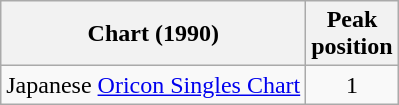<table class="wikitable">
<tr>
<th>Chart (1990)</th>
<th>Peak<br>position</th>
</tr>
<tr>
<td>Japanese <a href='#'>Oricon Singles Chart</a></td>
<td align="center">1</td>
</tr>
</table>
